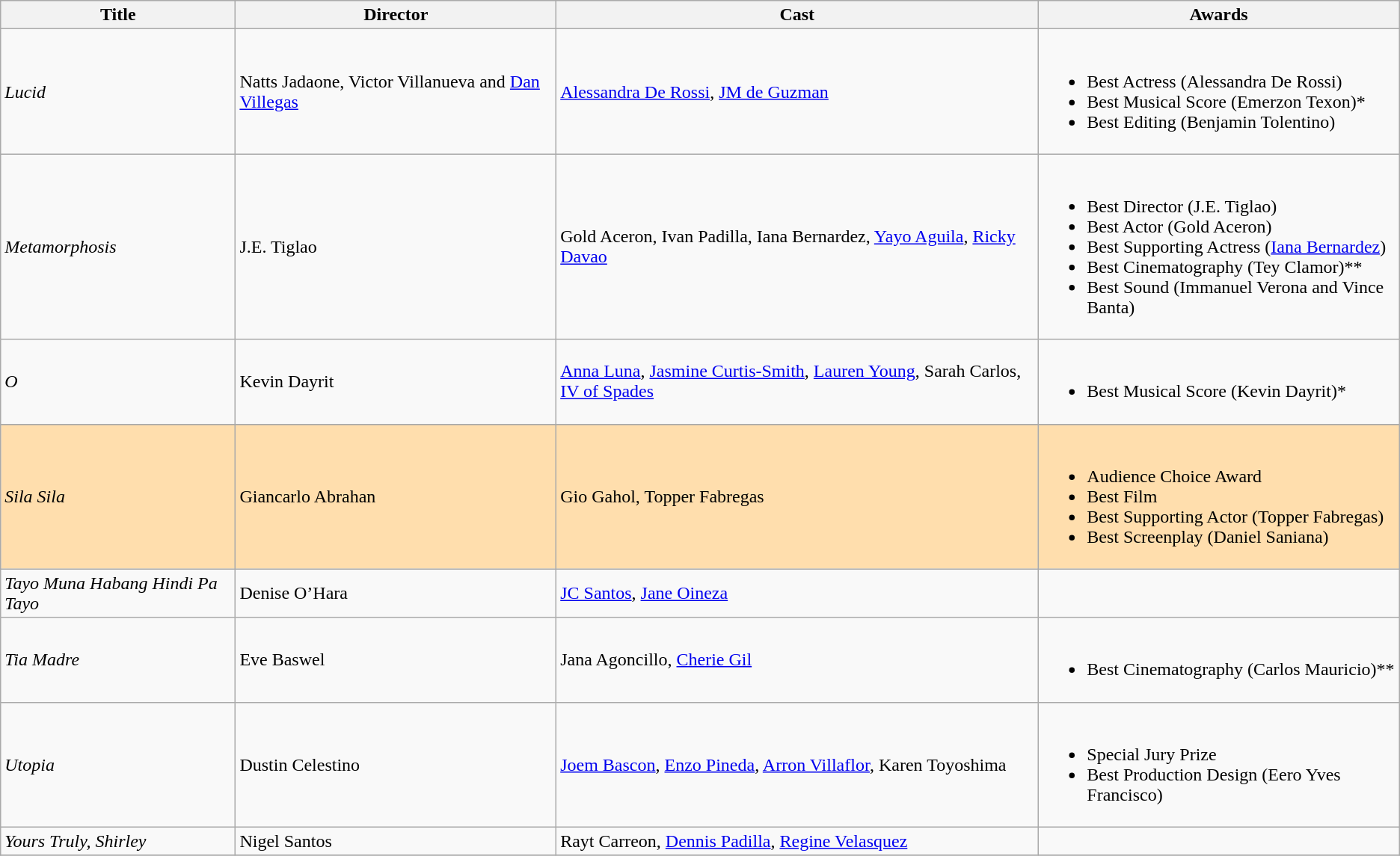<table class="wikitable">
<tr>
<th>Title</th>
<th>Director</th>
<th>Cast</th>
<th>Awards</th>
</tr>
<tr>
<td><em>Lucid</em></td>
<td>Natts Jadaone, Victor Villanueva and <a href='#'>Dan Villegas</a></td>
<td><a href='#'>Alessandra De Rossi</a>, <a href='#'>JM de Guzman</a></td>
<td><br><ul><li>Best Actress (Alessandra De Rossi)</li><li>Best Musical Score (Emerzon Texon)*</li><li>Best Editing (Benjamin Tolentino)</li></ul></td>
</tr>
<tr>
<td><em>Metamorphosis</em></td>
<td>J.E. Tiglao</td>
<td>Gold Aceron, Ivan Padilla, Iana Bernardez, <a href='#'>Yayo Aguila</a>, <a href='#'>Ricky Davao</a></td>
<td><br><ul><li>Best Director (J.E. Tiglao)</li><li>Best Actor (Gold Aceron)</li><li>Best Supporting Actress (<a href='#'>Iana Bernardez</a>)</li><li>Best Cinematography (Tey Clamor)**</li><li>Best Sound (Immanuel Verona and Vince Banta)</li></ul></td>
</tr>
<tr>
<td><em>O</em></td>
<td>Kevin Dayrit</td>
<td><a href='#'>Anna Luna</a>, <a href='#'>Jasmine Curtis-Smith</a>, <a href='#'>Lauren Young</a>, Sarah Carlos, <a href='#'>IV of Spades</a></td>
<td><br><ul><li>Best Musical Score (Kevin Dayrit)*</li></ul></td>
</tr>
<tr>
</tr>
<tr style="background:#FFDEAD;">
<td><em>Sila Sila</em></td>
<td>Giancarlo Abrahan</td>
<td>Gio Gahol, Topper Fabregas</td>
<td><br><ul><li>Audience Choice Award</li><li>Best Film</li><li>Best Supporting Actor (Topper Fabregas)</li><li>Best Screenplay (Daniel Saniana)</li></ul></td>
</tr>
<tr>
<td><em>Tayo Muna Habang Hindi Pa Tayo</em></td>
<td>Denise O’Hara</td>
<td><a href='#'>JC Santos</a>, <a href='#'>Jane Oineza</a></td>
<td></td>
</tr>
<tr>
<td><em>Tia Madre</em></td>
<td>Eve Baswel</td>
<td>Jana Agoncillo, <a href='#'>Cherie Gil</a></td>
<td><br><ul><li>Best Cinematography (Carlos Mauricio)**</li></ul></td>
</tr>
<tr>
<td><em>Utopia</em></td>
<td>Dustin Celestino</td>
<td><a href='#'>Joem Bascon</a>, <a href='#'>Enzo Pineda</a>, <a href='#'>Arron Villaflor</a>, Karen Toyoshima</td>
<td><br><ul><li>Special Jury Prize</li><li>Best Production Design (Eero Yves Francisco)</li></ul></td>
</tr>
<tr>
<td><em>Yours Truly, Shirley</em></td>
<td>Nigel Santos</td>
<td>Rayt Carreon, <a href='#'>Dennis Padilla</a>, <a href='#'>Regine Velasquez</a></td>
<td></td>
</tr>
<tr>
</tr>
</table>
